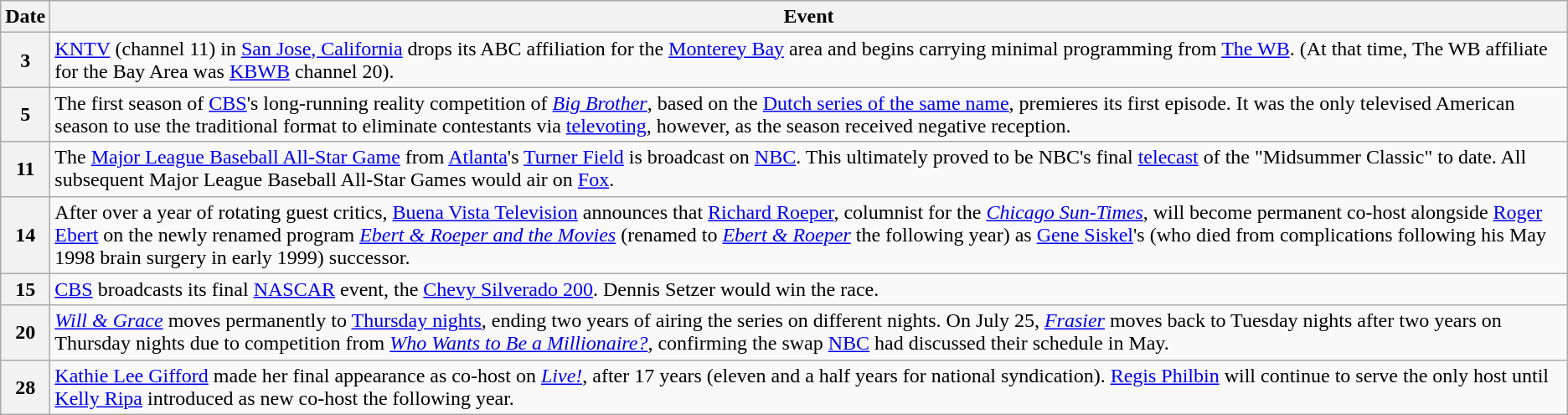<table class="wikitable">
<tr>
<th>Date</th>
<th>Event</th>
</tr>
<tr>
<th>3</th>
<td><a href='#'>KNTV</a> (channel 11) in <a href='#'>San Jose, California</a> drops its ABC affiliation for the <a href='#'>Monterey Bay</a> area and begins carrying minimal programming from <a href='#'>The WB</a>. (At that time, The WB affiliate for the Bay Area was <a href='#'>KBWB</a> channel 20).</td>
</tr>
<tr>
<th>5</th>
<td>The first season of <a href='#'>CBS</a>'s long-running reality competition of <em><a href='#'>Big Brother</a></em>, based on the <a href='#'>Dutch series of the same name</a>, premieres its first episode. It was the only televised American season to use the traditional format to eliminate contestants via <a href='#'>televoting</a>, however, as the season received negative reception.</td>
</tr>
<tr>
<th>11</th>
<td>The <a href='#'>Major League Baseball All-Star Game</a> from <a href='#'>Atlanta</a>'s <a href='#'>Turner Field</a> is broadcast on <a href='#'>NBC</a>. This ultimately proved to be NBC's final <a href='#'>telecast</a> of the "Midsummer Classic" to date. All subsequent Major League Baseball All-Star Games would air on <a href='#'>Fox</a>.</td>
</tr>
<tr>
<th>14</th>
<td>After over a year of rotating guest critics, <a href='#'>Buena Vista Television</a> announces that <a href='#'>Richard Roeper</a>, columnist for the <em><a href='#'>Chicago Sun-Times</a></em>, will become permanent co-host alongside <a href='#'>Roger Ebert</a> on the newly renamed program <em><a href='#'>Ebert & Roeper and the Movies</a></em> (renamed to <em><a href='#'>Ebert & Roeper</a></em> the following year) as <a href='#'>Gene Siskel</a>'s (who died from complications following his May 1998 brain surgery in early 1999) successor.</td>
</tr>
<tr>
<th>15</th>
<td><a href='#'>CBS</a> broadcasts its final <a href='#'>NASCAR</a> event, the <a href='#'>Chevy Silverado 200</a>. Dennis Setzer would win the race.</td>
</tr>
<tr>
<th>20</th>
<td><em><a href='#'>Will & Grace</a></em> moves permanently to <a href='#'>Thursday nights</a>, ending two years of airing the series on different nights. On July 25, <em><a href='#'>Frasier</a></em> moves back to Tuesday nights after two years on Thursday nights due to competition from <em><a href='#'>Who Wants to Be a Millionaire?</a></em>, confirming the swap <a href='#'>NBC</a> had discussed their schedule in May.</td>
</tr>
<tr>
<th>28</th>
<td><a href='#'>Kathie Lee Gifford</a> made her final appearance as co-host on <em><a href='#'>Live!</a></em>, after 17 years (eleven and a half years for national syndication). <a href='#'>Regis Philbin</a> will continue to serve the only host until <a href='#'>Kelly Ripa</a> introduced as new co-host the following year.</td>
</tr>
</table>
